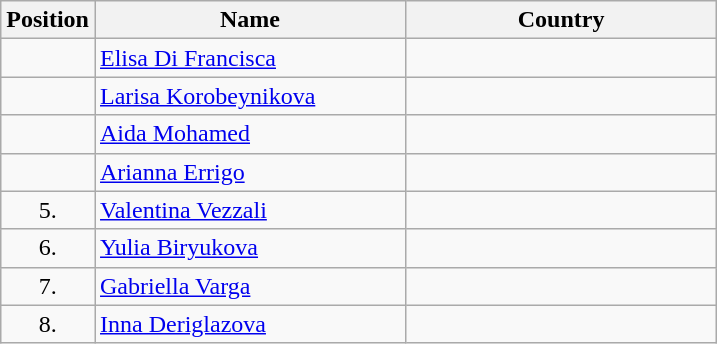<table class="wikitable">
<tr>
<th width="20">Position</th>
<th width="200">Name</th>
<th width="200">Country</th>
</tr>
<tr>
<td align="center"></td>
<td><a href='#'>Elisa Di Francisca</a></td>
<td></td>
</tr>
<tr>
<td align="center"></td>
<td><a href='#'>Larisa Korobeynikova</a></td>
<td></td>
</tr>
<tr>
<td align="center"></td>
<td><a href='#'>Aida Mohamed</a></td>
<td></td>
</tr>
<tr>
<td align="center"></td>
<td><a href='#'>Arianna Errigo</a></td>
<td></td>
</tr>
<tr>
<td align="center">5.</td>
<td><a href='#'>Valentina Vezzali</a></td>
<td></td>
</tr>
<tr>
<td align="center">6.</td>
<td><a href='#'>Yulia Biryukova</a></td>
<td></td>
</tr>
<tr>
<td align="center">7.</td>
<td><a href='#'>Gabriella Varga</a></td>
<td></td>
</tr>
<tr>
<td align="center">8.</td>
<td><a href='#'>Inna Deriglazova</a></td>
<td></td>
</tr>
</table>
